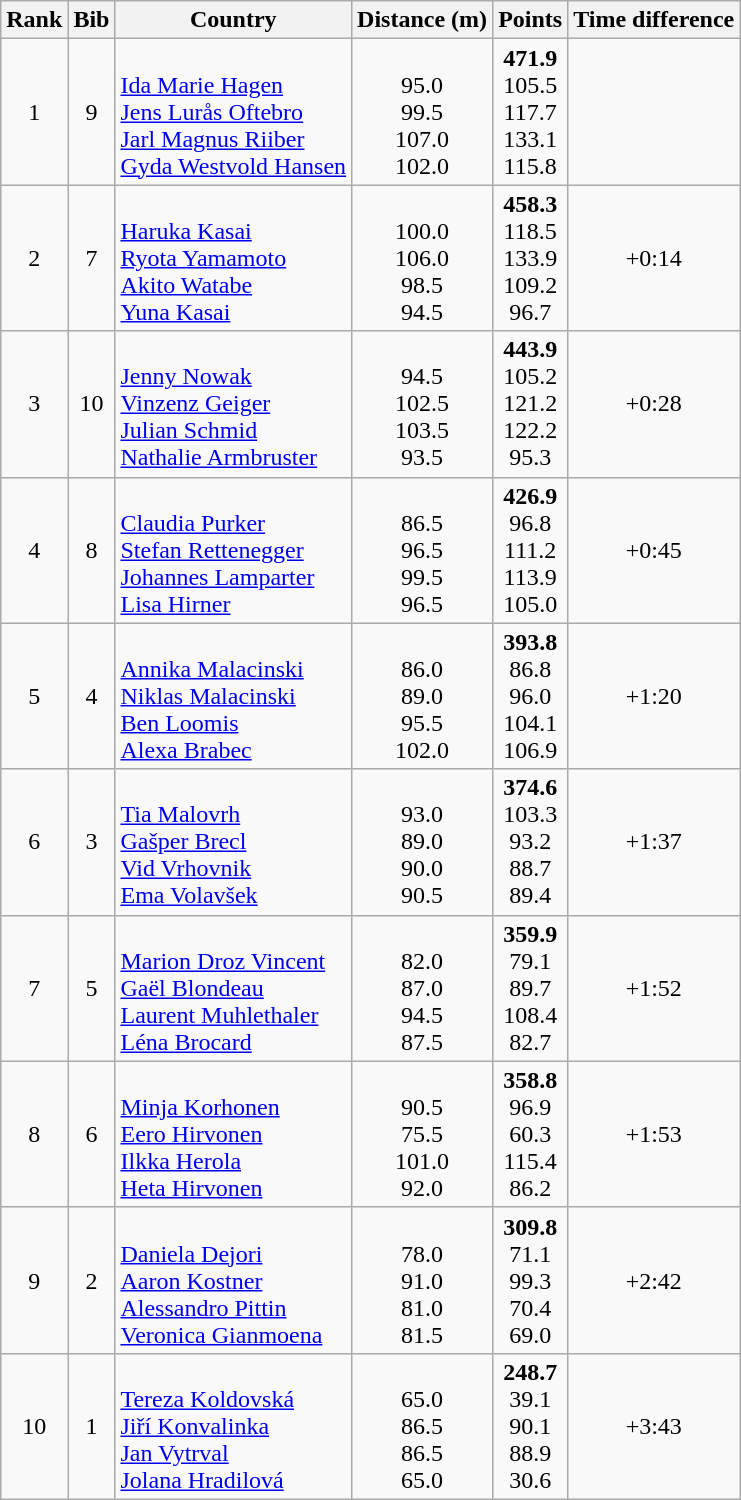<table class="wikitable sortable" style="text-align:center">
<tr>
<th>Rank</th>
<th>Bib</th>
<th>Country</th>
<th>Distance (m)</th>
<th>Points</th>
<th>Time difference</th>
</tr>
<tr>
<td>1</td>
<td>9</td>
<td align=left><br><a href='#'>Ida Marie Hagen</a><br><a href='#'>Jens Lurås Oftebro</a><br><a href='#'>Jarl Magnus Riiber</a><br><a href='#'>Gyda Westvold Hansen</a></td>
<td><br>95.0<br>99.5<br>107.0<br>102.0</td>
<td><strong>471.9</strong><br>105.5<br>117.7<br>133.1<br>115.8</td>
<td></td>
</tr>
<tr>
<td>2</td>
<td>7</td>
<td align=left><br><a href='#'>Haruka Kasai</a><br><a href='#'>Ryota Yamamoto</a><br><a href='#'>Akito Watabe</a><br><a href='#'>Yuna Kasai</a></td>
<td><br>100.0<br>106.0<br>98.5<br>94.5</td>
<td><strong>458.3</strong><br>118.5<br>133.9<br>109.2<br>96.7</td>
<td>+0:14</td>
</tr>
<tr>
<td>3</td>
<td>10</td>
<td align=left><br><a href='#'>Jenny Nowak</a><br><a href='#'>Vinzenz Geiger</a><br><a href='#'>Julian Schmid</a><br><a href='#'>Nathalie Armbruster</a></td>
<td><br>94.5<br>102.5<br>103.5<br>93.5</td>
<td><strong>443.9</strong><br>105.2<br>121.2<br>122.2<br>95.3</td>
<td>+0:28</td>
</tr>
<tr>
<td>4</td>
<td>8</td>
<td align=left><br><a href='#'>Claudia Purker</a><br><a href='#'>Stefan Rettenegger</a><br><a href='#'>Johannes Lamparter</a><br><a href='#'>Lisa Hirner</a></td>
<td><br>86.5<br>96.5<br>99.5<br>96.5</td>
<td><strong>426.9</strong><br>96.8<br>111.2<br>113.9<br>105.0</td>
<td>+0:45</td>
</tr>
<tr>
<td>5</td>
<td>4</td>
<td align=left><br><a href='#'>Annika Malacinski</a><br><a href='#'>Niklas Malacinski</a><br><a href='#'>Ben Loomis</a><br><a href='#'>Alexa Brabec</a></td>
<td><br>86.0<br>89.0<br>95.5<br>102.0</td>
<td><strong>393.8</strong><br>86.8<br>96.0<br>104.1<br>106.9</td>
<td>+1:20</td>
</tr>
<tr>
<td>6</td>
<td>3</td>
<td align=left><br><a href='#'>Tia Malovrh</a><br><a href='#'>Gašper Brecl</a><br><a href='#'>Vid Vrhovnik</a><br><a href='#'>Ema Volavšek</a></td>
<td><br>93.0<br>89.0<br>90.0<br>90.5</td>
<td><strong>374.6</strong><br>103.3<br>93.2<br>88.7<br>89.4</td>
<td>+1:37</td>
</tr>
<tr>
<td>7</td>
<td>5</td>
<td align=left><br><a href='#'>Marion Droz Vincent</a><br><a href='#'>Gaël Blondeau</a><br><a href='#'>Laurent Muhlethaler</a><br><a href='#'>Léna Brocard</a></td>
<td><br>82.0<br>87.0<br>94.5<br>87.5</td>
<td><strong>359.9</strong><br>79.1<br>89.7<br>108.4<br>82.7</td>
<td>+1:52</td>
</tr>
<tr>
<td>8</td>
<td>6</td>
<td align=left><br><a href='#'>Minja Korhonen</a><br><a href='#'>Eero Hirvonen</a><br><a href='#'>Ilkka Herola</a><br><a href='#'>Heta Hirvonen</a></td>
<td><br>90.5<br>75.5<br>101.0<br>92.0</td>
<td><strong>358.8</strong><br>96.9<br>60.3<br>115.4<br>86.2</td>
<td>+1:53</td>
</tr>
<tr>
<td>9</td>
<td>2</td>
<td align=left><br><a href='#'>Daniela Dejori</a><br><a href='#'>Aaron Kostner</a><br><a href='#'>Alessandro Pittin</a><br><a href='#'>Veronica Gianmoena</a></td>
<td><br>78.0<br>91.0<br>81.0<br>81.5</td>
<td><strong>309.8</strong><br>71.1<br>99.3<br>70.4<br>69.0</td>
<td>+2:42</td>
</tr>
<tr>
<td>10</td>
<td>1</td>
<td align=left><br><a href='#'>Tereza Koldovská</a><br><a href='#'>Jiří Konvalinka</a><br><a href='#'>Jan Vytrval</a><br><a href='#'>Jolana Hradilová</a></td>
<td><br>65.0<br>86.5<br>86.5<br>65.0</td>
<td><strong>248.7</strong><br>39.1<br>90.1<br>88.9<br>30.6</td>
<td>+3:43</td>
</tr>
</table>
